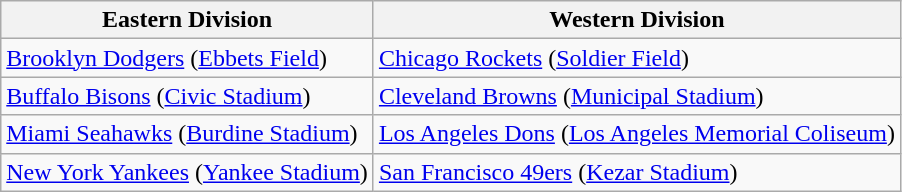<table class="wikitable">
<tr>
<th>Eastern Division</th>
<th>Western Division</th>
</tr>
<tr>
<td><a href='#'>Brooklyn Dodgers</a> (<a href='#'>Ebbets Field</a>)</td>
<td><a href='#'>Chicago Rockets</a> (<a href='#'>Soldier Field</a>)</td>
</tr>
<tr>
<td><a href='#'>Buffalo Bisons</a> (<a href='#'>Civic Stadium</a>)</td>
<td><a href='#'>Cleveland Browns</a> (<a href='#'>Municipal Stadium</a>)</td>
</tr>
<tr>
<td><a href='#'>Miami Seahawks</a> (<a href='#'>Burdine Stadium</a>)</td>
<td><a href='#'>Los Angeles Dons</a> (<a href='#'>Los Angeles Memorial Coliseum</a>)</td>
</tr>
<tr>
<td><a href='#'>New York Yankees</a> (<a href='#'>Yankee Stadium</a>)</td>
<td><a href='#'>San Francisco 49ers</a> (<a href='#'>Kezar Stadium</a>)</td>
</tr>
</table>
